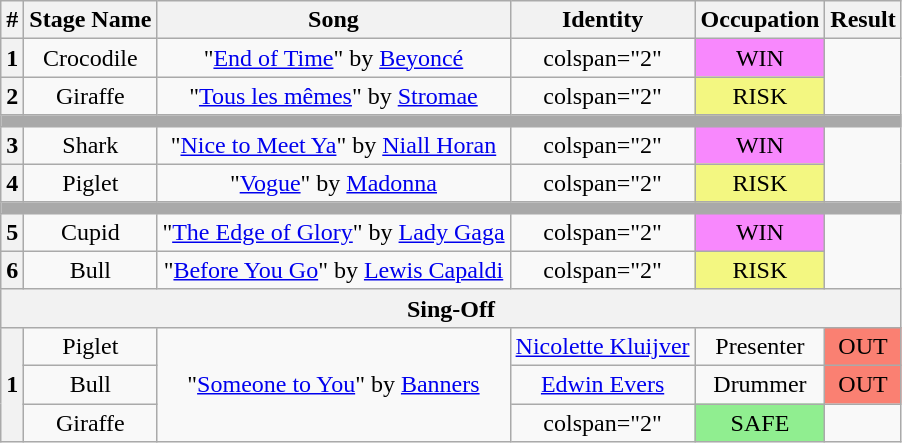<table class="wikitable plainrowheaders" style="text-align: center;">
<tr>
<th><strong>#</strong></th>
<th><strong>Stage Name</strong></th>
<th><strong>Song</strong></th>
<th>Identity</th>
<th><strong>Occupation</strong></th>
<th>Result</th>
</tr>
<tr>
<th>1</th>
<td>Crocodile</td>
<td>"<a href='#'>End of Time</a>" by <a href='#'>Beyoncé</a></td>
<td>colspan="2" </td>
<td bgcolor="F888FD">WIN</td>
</tr>
<tr>
<th>2</th>
<td>Giraffe</td>
<td>"<a href='#'>Tous les mêmes</a>" by <a href='#'>Stromae</a></td>
<td>colspan="2" </td>
<td bgcolor="#F3F781">RISK</td>
</tr>
<tr>
<th colspan="6" style="background:darkgrey"></th>
</tr>
<tr>
<th>3</th>
<td>Shark</td>
<td>"<a href='#'>Nice to Meet Ya</a>" by <a href='#'>Niall Horan</a></td>
<td>colspan="2" </td>
<td bgcolor="F888FD">WIN</td>
</tr>
<tr>
<th>4</th>
<td>Piglet</td>
<td>"<a href='#'>Vogue</a>" by <a href='#'>Madonna</a></td>
<td>colspan="2" </td>
<td bgcolor="#F3F781">RISK</td>
</tr>
<tr>
<th colspan="6" style="background:darkgrey"></th>
</tr>
<tr>
<th>5</th>
<td>Cupid</td>
<td>"<a href='#'>The Edge of Glory</a>" by <a href='#'>Lady Gaga</a></td>
<td>colspan="2" </td>
<td bgcolor="F888FD">WIN</td>
</tr>
<tr>
<th>6</th>
<td>Bull</td>
<td>"<a href='#'>Before You Go</a>" by <a href='#'>Lewis Capaldi</a></td>
<td>colspan="2" </td>
<td bgcolor="#F3F781">RISK</td>
</tr>
<tr>
<th colspan="6">Sing-Off</th>
</tr>
<tr>
<th rowspan="3">1</th>
<td>Piglet</td>
<td rowspan="3">"<a href='#'>Someone to You</a>" by <a href='#'>Banners</a></td>
<td><a href='#'>Nicolette Kluijver</a></td>
<td>Presenter</td>
<td bgcolor="salmon">OUT</td>
</tr>
<tr>
<td>Bull</td>
<td><a href='#'>Edwin Evers</a></td>
<td>Drummer</td>
<td bgcolor="salmon">OUT</td>
</tr>
<tr>
<td>Giraffe</td>
<td>colspan="2" </td>
<td bgcolor="lightgreen">SAFE</td>
</tr>
</table>
